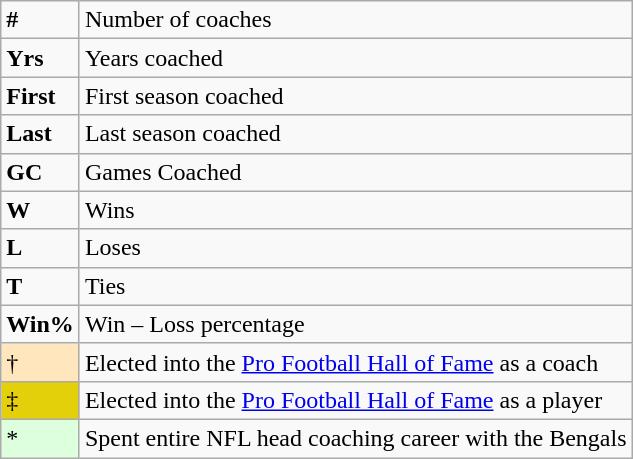<table class="wikitable">
<tr>
<td><strong>#</strong></td>
<td>Number of coaches</td>
</tr>
<tr>
<td><strong>Yrs</strong></td>
<td>Years coached</td>
</tr>
<tr>
<td><strong>First</strong></td>
<td>First season coached</td>
</tr>
<tr>
<td><strong>Last</strong></td>
<td>Last season coached</td>
</tr>
<tr>
<td><strong>GC</strong></td>
<td>Games Coached</td>
</tr>
<tr>
<td><strong>W</strong></td>
<td>Wins</td>
</tr>
<tr>
<td><strong>L</strong></td>
<td>Loses</td>
</tr>
<tr>
<td><strong>T</strong></td>
<td>Ties</td>
</tr>
<tr>
<td><strong>Win%</strong></td>
<td>Win – Loss percentage</td>
</tr>
<tr>
<td style="background-color:#FFE6BD">†</td>
<td>Elected into the <a href='#'>Pro Football Hall of Fame</a> as a coach</td>
</tr>
<tr>
<td style="background-color:#E4D00A">‡</td>
<td>Elected into the <a href='#'>Pro Football Hall of Fame</a> as a player</td>
</tr>
<tr>
<td style="background-color:#ddffdd">*</td>
<td>Spent entire NFL head coaching career with the Bengals</td>
</tr>
</table>
